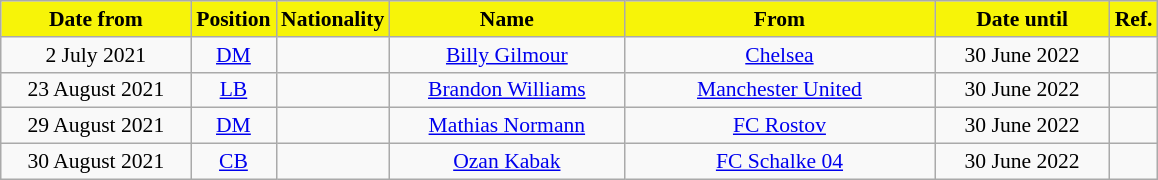<table class="wikitable"  style="text-align:center; font-size:90%; ">
<tr>
<th style="background:#F7F408; color:#000000; width:120px;">Date from</th>
<th style="background:#F7F408; color:#000000; width:50px;">Position</th>
<th style="background:#F7F408; color:#000000; width:50px;">Nationality</th>
<th style="background:#F7F408; color:#000000; width:150px;">Name</th>
<th style="background:#F7F408; color:#000000; width:200px;">From</th>
<th style="background:#F7F408; color:#000000; width:110px;">Date until</th>
<th style="background:#F7F408; color:#000000; width:25px;">Ref.</th>
</tr>
<tr>
<td>2 July 2021</td>
<td><a href='#'>DM</a></td>
<td></td>
<td><a href='#'>Billy Gilmour</a></td>
<td> <a href='#'>Chelsea</a></td>
<td>30 June 2022</td>
<td></td>
</tr>
<tr>
<td>23 August 2021</td>
<td><a href='#'>LB</a></td>
<td></td>
<td><a href='#'>Brandon Williams</a></td>
<td> <a href='#'>Manchester United</a></td>
<td>30 June 2022</td>
<td></td>
</tr>
<tr>
<td>29 August 2021</td>
<td><a href='#'>DM</a></td>
<td></td>
<td><a href='#'>Mathias Normann</a></td>
<td> <a href='#'>FC Rostov</a></td>
<td>30 June 2022</td>
<td></td>
</tr>
<tr>
<td>30 August 2021</td>
<td><a href='#'>CB</a></td>
<td></td>
<td><a href='#'>Ozan Kabak</a></td>
<td> <a href='#'>FC Schalke 04</a></td>
<td>30 June 2022</td>
<td></td>
</tr>
</table>
